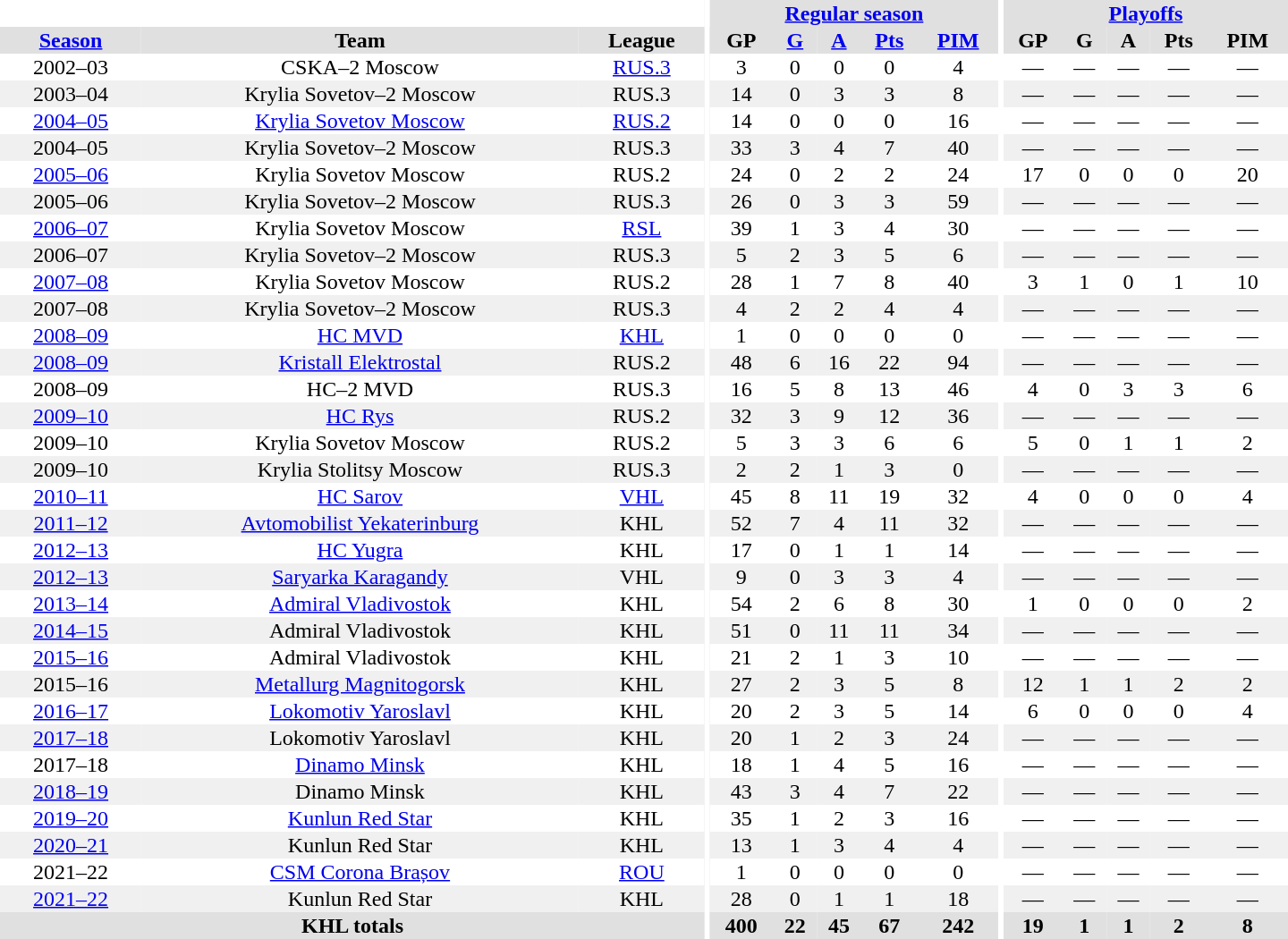<table border="0" cellpadding="1" cellspacing="0" style="text-align:center; width:60em">
<tr bgcolor="#e0e0e0">
<th colspan="3" bgcolor="#ffffff"></th>
<th rowspan="99" bgcolor="#ffffff"></th>
<th colspan="5"><a href='#'>Regular season</a></th>
<th rowspan="99" bgcolor="#ffffff"></th>
<th colspan="5"><a href='#'>Playoffs</a></th>
</tr>
<tr bgcolor="#e0e0e0">
<th><a href='#'>Season</a></th>
<th>Team</th>
<th>League</th>
<th>GP</th>
<th><a href='#'>G</a></th>
<th><a href='#'>A</a></th>
<th><a href='#'>Pts</a></th>
<th><a href='#'>PIM</a></th>
<th>GP</th>
<th>G</th>
<th>A</th>
<th>Pts</th>
<th>PIM</th>
</tr>
<tr>
<td>2002–03</td>
<td>CSKA–2 Moscow</td>
<td><a href='#'>RUS.3</a></td>
<td>3</td>
<td>0</td>
<td>0</td>
<td>0</td>
<td>4</td>
<td>—</td>
<td>—</td>
<td>—</td>
<td>—</td>
<td>—</td>
</tr>
<tr bgcolor="#f0f0f0">
<td>2003–04</td>
<td>Krylia Sovetov–2 Moscow</td>
<td>RUS.3</td>
<td>14</td>
<td>0</td>
<td>3</td>
<td>3</td>
<td>8</td>
<td>—</td>
<td>—</td>
<td>—</td>
<td>—</td>
<td>—</td>
</tr>
<tr>
<td><a href='#'>2004–05</a></td>
<td><a href='#'>Krylia Sovetov Moscow</a></td>
<td><a href='#'>RUS.2</a></td>
<td>14</td>
<td>0</td>
<td>0</td>
<td>0</td>
<td>16</td>
<td>—</td>
<td>—</td>
<td>—</td>
<td>—</td>
<td>—</td>
</tr>
<tr bgcolor="#f0f0f0">
<td>2004–05</td>
<td>Krylia Sovetov–2 Moscow</td>
<td>RUS.3</td>
<td>33</td>
<td>3</td>
<td>4</td>
<td>7</td>
<td>40</td>
<td>—</td>
<td>—</td>
<td>—</td>
<td>—</td>
<td>—</td>
</tr>
<tr>
<td><a href='#'>2005–06</a></td>
<td>Krylia Sovetov Moscow</td>
<td>RUS.2</td>
<td>24</td>
<td>0</td>
<td>2</td>
<td>2</td>
<td>24</td>
<td>17</td>
<td>0</td>
<td>0</td>
<td>0</td>
<td>20</td>
</tr>
<tr bgcolor="#f0f0f0">
<td>2005–06</td>
<td>Krylia Sovetov–2 Moscow</td>
<td>RUS.3</td>
<td>26</td>
<td>0</td>
<td>3</td>
<td>3</td>
<td>59</td>
<td>—</td>
<td>—</td>
<td>—</td>
<td>—</td>
<td>—</td>
</tr>
<tr>
<td><a href='#'>2006–07</a></td>
<td>Krylia Sovetov Moscow</td>
<td><a href='#'>RSL</a></td>
<td>39</td>
<td>1</td>
<td>3</td>
<td>4</td>
<td>30</td>
<td>—</td>
<td>—</td>
<td>—</td>
<td>—</td>
<td>—</td>
</tr>
<tr bgcolor="#f0f0f0">
<td>2006–07</td>
<td>Krylia Sovetov–2 Moscow</td>
<td>RUS.3</td>
<td>5</td>
<td>2</td>
<td>3</td>
<td>5</td>
<td>6</td>
<td>—</td>
<td>—</td>
<td>—</td>
<td>—</td>
<td>—</td>
</tr>
<tr>
<td><a href='#'>2007–08</a></td>
<td>Krylia Sovetov Moscow</td>
<td>RUS.2</td>
<td>28</td>
<td>1</td>
<td>7</td>
<td>8</td>
<td>40</td>
<td>3</td>
<td>1</td>
<td>0</td>
<td>1</td>
<td>10</td>
</tr>
<tr bgcolor="#f0f0f0">
<td>2007–08</td>
<td>Krylia Sovetov–2 Moscow</td>
<td>RUS.3</td>
<td>4</td>
<td>2</td>
<td>2</td>
<td>4</td>
<td>4</td>
<td>—</td>
<td>—</td>
<td>—</td>
<td>—</td>
<td>—</td>
</tr>
<tr>
<td><a href='#'>2008–09</a></td>
<td><a href='#'>HC MVD</a></td>
<td><a href='#'>KHL</a></td>
<td>1</td>
<td>0</td>
<td>0</td>
<td>0</td>
<td>0</td>
<td>—</td>
<td>—</td>
<td>—</td>
<td>—</td>
<td>—</td>
</tr>
<tr bgcolor="#f0f0f0">
<td><a href='#'>2008–09</a></td>
<td><a href='#'>Kristall Elektrostal</a></td>
<td>RUS.2</td>
<td>48</td>
<td>6</td>
<td>16</td>
<td>22</td>
<td>94</td>
<td>—</td>
<td>—</td>
<td>—</td>
<td>—</td>
<td>—</td>
</tr>
<tr>
<td>2008–09</td>
<td>HC–2 MVD</td>
<td>RUS.3</td>
<td>16</td>
<td>5</td>
<td>8</td>
<td>13</td>
<td>46</td>
<td>4</td>
<td>0</td>
<td>3</td>
<td>3</td>
<td>6</td>
</tr>
<tr bgcolor="#f0f0f0">
<td><a href='#'>2009–10</a></td>
<td><a href='#'>HC Rys</a></td>
<td>RUS.2</td>
<td>32</td>
<td>3</td>
<td>9</td>
<td>12</td>
<td>36</td>
<td>—</td>
<td>—</td>
<td>—</td>
<td>—</td>
<td>—</td>
</tr>
<tr>
<td>2009–10</td>
<td>Krylia Sovetov Moscow</td>
<td>RUS.2</td>
<td>5</td>
<td>3</td>
<td>3</td>
<td>6</td>
<td>6</td>
<td>5</td>
<td>0</td>
<td>1</td>
<td>1</td>
<td>2</td>
</tr>
<tr bgcolor="#f0f0f0">
<td>2009–10</td>
<td>Krylia Stolitsy Moscow</td>
<td>RUS.3</td>
<td>2</td>
<td>2</td>
<td>1</td>
<td>3</td>
<td>0</td>
<td>—</td>
<td>—</td>
<td>—</td>
<td>—</td>
<td>—</td>
</tr>
<tr>
<td><a href='#'>2010–11</a></td>
<td><a href='#'>HC Sarov</a></td>
<td><a href='#'>VHL</a></td>
<td>45</td>
<td>8</td>
<td>11</td>
<td>19</td>
<td>32</td>
<td>4</td>
<td>0</td>
<td>0</td>
<td>0</td>
<td>4</td>
</tr>
<tr bgcolor="#f0f0f0">
<td><a href='#'>2011–12</a></td>
<td><a href='#'>Avtomobilist Yekaterinburg</a></td>
<td>KHL</td>
<td>52</td>
<td>7</td>
<td>4</td>
<td>11</td>
<td>32</td>
<td>—</td>
<td>—</td>
<td>—</td>
<td>—</td>
<td>—</td>
</tr>
<tr>
<td><a href='#'>2012–13</a></td>
<td><a href='#'>HC Yugra</a></td>
<td>KHL</td>
<td>17</td>
<td>0</td>
<td>1</td>
<td>1</td>
<td>14</td>
<td>—</td>
<td>—</td>
<td>—</td>
<td>—</td>
<td>—</td>
</tr>
<tr bgcolor="#f0f0f0">
<td><a href='#'>2012–13</a></td>
<td><a href='#'>Saryarka Karagandy</a></td>
<td>VHL</td>
<td>9</td>
<td>0</td>
<td>3</td>
<td>3</td>
<td>4</td>
<td>—</td>
<td>—</td>
<td>—</td>
<td>—</td>
<td>—</td>
</tr>
<tr>
<td><a href='#'>2013–14</a></td>
<td><a href='#'>Admiral Vladivostok</a></td>
<td>KHL</td>
<td>54</td>
<td>2</td>
<td>6</td>
<td>8</td>
<td>30</td>
<td>1</td>
<td>0</td>
<td>0</td>
<td>0</td>
<td>2</td>
</tr>
<tr bgcolor="#f0f0f0">
<td><a href='#'>2014–15</a></td>
<td>Admiral Vladivostok</td>
<td>KHL</td>
<td>51</td>
<td>0</td>
<td>11</td>
<td>11</td>
<td>34</td>
<td>—</td>
<td>—</td>
<td>—</td>
<td>—</td>
<td>—</td>
</tr>
<tr>
<td><a href='#'>2015–16</a></td>
<td>Admiral Vladivostok</td>
<td>KHL</td>
<td>21</td>
<td>2</td>
<td>1</td>
<td>3</td>
<td>10</td>
<td>—</td>
<td>—</td>
<td>—</td>
<td>—</td>
<td>—</td>
</tr>
<tr bgcolor="#f0f0f0">
<td>2015–16</td>
<td><a href='#'>Metallurg Magnitogorsk</a></td>
<td>KHL</td>
<td>27</td>
<td>2</td>
<td>3</td>
<td>5</td>
<td>8</td>
<td>12</td>
<td>1</td>
<td>1</td>
<td>2</td>
<td>2</td>
</tr>
<tr>
<td><a href='#'>2016–17</a></td>
<td><a href='#'>Lokomotiv Yaroslavl</a></td>
<td>KHL</td>
<td>20</td>
<td>2</td>
<td>3</td>
<td>5</td>
<td>14</td>
<td>6</td>
<td>0</td>
<td>0</td>
<td>0</td>
<td>4</td>
</tr>
<tr bgcolor="#f0f0f0">
<td><a href='#'>2017–18</a></td>
<td>Lokomotiv Yaroslavl</td>
<td>KHL</td>
<td>20</td>
<td>1</td>
<td>2</td>
<td>3</td>
<td>24</td>
<td>—</td>
<td>—</td>
<td>—</td>
<td>—</td>
<td>—</td>
</tr>
<tr>
<td>2017–18</td>
<td><a href='#'>Dinamo Minsk</a></td>
<td>KHL</td>
<td>18</td>
<td>1</td>
<td>4</td>
<td>5</td>
<td>16</td>
<td>—</td>
<td>—</td>
<td>—</td>
<td>—</td>
<td>—</td>
</tr>
<tr bgcolor="#f0f0f0">
<td><a href='#'>2018–19</a></td>
<td>Dinamo Minsk</td>
<td>KHL</td>
<td>43</td>
<td>3</td>
<td>4</td>
<td>7</td>
<td>22</td>
<td>—</td>
<td>—</td>
<td>—</td>
<td>—</td>
<td>—</td>
</tr>
<tr>
<td><a href='#'>2019–20</a></td>
<td><a href='#'>Kunlun Red Star</a></td>
<td>KHL</td>
<td>35</td>
<td>1</td>
<td>2</td>
<td>3</td>
<td>16</td>
<td>—</td>
<td>—</td>
<td>—</td>
<td>—</td>
<td>—</td>
</tr>
<tr bgcolor="#f0f0f0">
<td><a href='#'>2020–21</a></td>
<td>Kunlun Red Star</td>
<td>KHL</td>
<td>13</td>
<td>1</td>
<td>3</td>
<td>4</td>
<td>4</td>
<td>—</td>
<td>—</td>
<td>—</td>
<td>—</td>
<td>—</td>
</tr>
<tr>
<td>2021–22</td>
<td><a href='#'>CSM Corona Brașov</a></td>
<td><a href='#'>ROU</a></td>
<td>1</td>
<td>0</td>
<td>0</td>
<td>0</td>
<td>0</td>
<td>—</td>
<td>—</td>
<td>—</td>
<td>—</td>
<td>—</td>
</tr>
<tr bgcolor="#f0f0f0">
<td><a href='#'>2021–22</a></td>
<td>Kunlun Red Star</td>
<td>KHL</td>
<td>28</td>
<td>0</td>
<td>1</td>
<td>1</td>
<td>18</td>
<td>—</td>
<td>—</td>
<td>—</td>
<td>—</td>
<td>—</td>
</tr>
<tr bgcolor="#e0e0e0">
<th colspan="3">KHL totals</th>
<th>400</th>
<th>22</th>
<th>45</th>
<th>67</th>
<th>242</th>
<th>19</th>
<th>1</th>
<th>1</th>
<th>2</th>
<th>8</th>
</tr>
</table>
